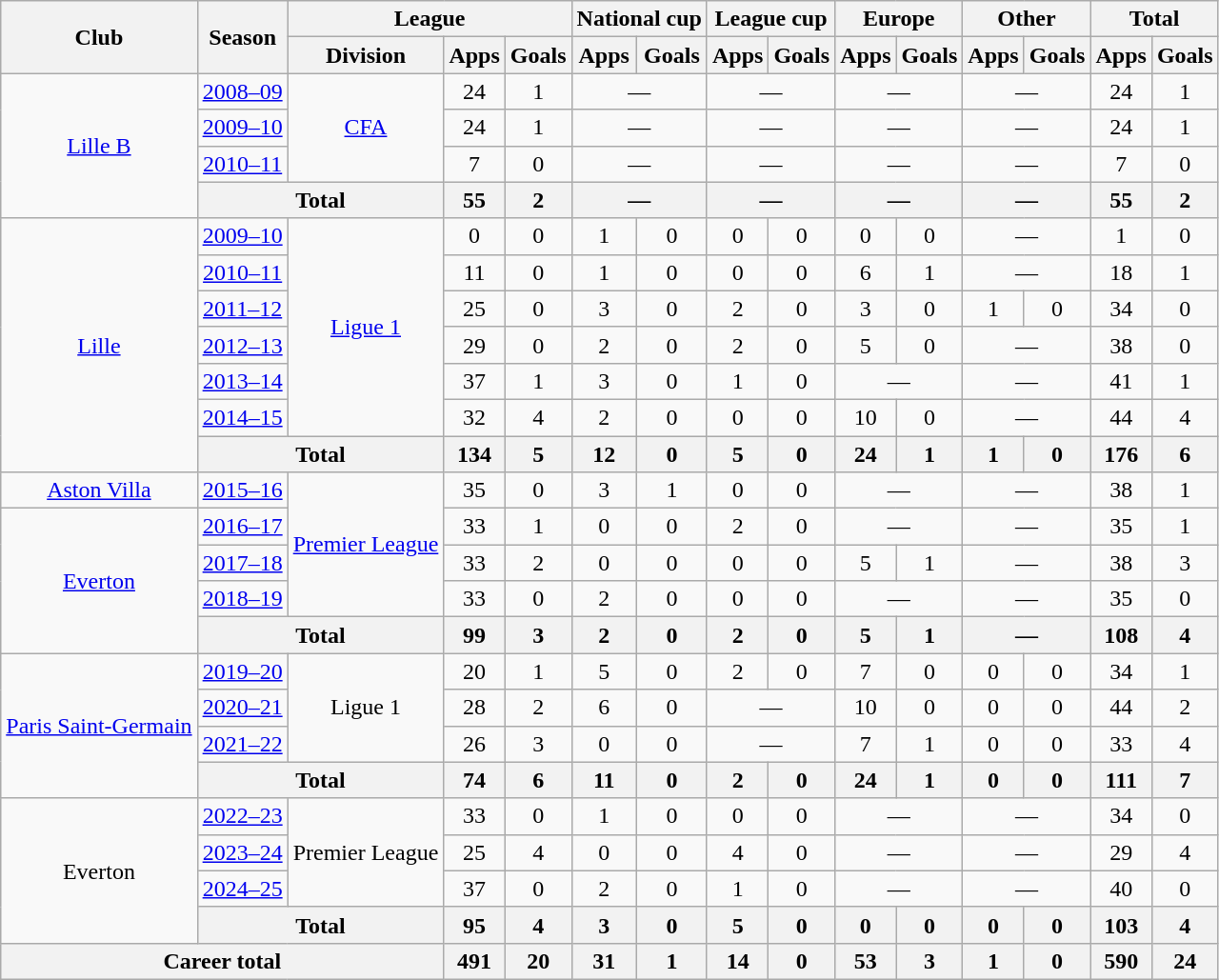<table class="wikitable" style="text-align: center;">
<tr>
<th rowspan="2">Club</th>
<th rowspan="2">Season</th>
<th colspan="3">League</th>
<th colspan="2">National cup</th>
<th colspan="2">League cup</th>
<th colspan="2">Europe</th>
<th colspan="2">Other</th>
<th colspan="2">Total</th>
</tr>
<tr>
<th>Division</th>
<th>Apps</th>
<th>Goals</th>
<th>Apps</th>
<th>Goals</th>
<th>Apps</th>
<th>Goals</th>
<th>Apps</th>
<th>Goals</th>
<th>Apps</th>
<th>Goals</th>
<th>Apps</th>
<th>Goals</th>
</tr>
<tr>
<td rowspan="4"><a href='#'>Lille B</a></td>
<td><a href='#'>2008–09</a></td>
<td rowspan="3"><a href='#'>CFA</a></td>
<td>24</td>
<td>1</td>
<td colspan="2">—</td>
<td colspan="2">—</td>
<td colspan="2">—</td>
<td colspan="2">—</td>
<td>24</td>
<td>1</td>
</tr>
<tr>
<td><a href='#'>2009–10</a></td>
<td>24</td>
<td>1</td>
<td colspan="2">—</td>
<td colspan="2">—</td>
<td colspan="2">—</td>
<td colspan="2">—</td>
<td>24</td>
<td>1</td>
</tr>
<tr>
<td><a href='#'>2010–11</a></td>
<td>7</td>
<td>0</td>
<td colspan="2">—</td>
<td colspan="2">—</td>
<td colspan="2">—</td>
<td colspan="2">—</td>
<td>7</td>
<td>0</td>
</tr>
<tr>
<th colspan="2">Total</th>
<th>55</th>
<th>2</th>
<th colspan="2">—</th>
<th colspan="2">—</th>
<th colspan="2">—</th>
<th colspan="2">—</th>
<th>55</th>
<th>2</th>
</tr>
<tr>
<td rowspan="7"><a href='#'>Lille</a></td>
<td><a href='#'>2009–10</a></td>
<td rowspan="6"><a href='#'>Ligue 1</a></td>
<td>0</td>
<td>0</td>
<td>1</td>
<td>0</td>
<td>0</td>
<td>0</td>
<td>0</td>
<td>0</td>
<td colspan="2">—</td>
<td>1</td>
<td>0</td>
</tr>
<tr>
<td><a href='#'>2010–11</a></td>
<td>11</td>
<td>0</td>
<td>1</td>
<td>0</td>
<td>0</td>
<td>0</td>
<td>6</td>
<td>1</td>
<td colspan="2">—</td>
<td>18</td>
<td>1</td>
</tr>
<tr>
<td><a href='#'>2011–12</a></td>
<td>25</td>
<td>0</td>
<td>3</td>
<td>0</td>
<td>2</td>
<td>0</td>
<td>3</td>
<td>0</td>
<td>1</td>
<td>0</td>
<td>34</td>
<td>0</td>
</tr>
<tr>
<td><a href='#'>2012–13</a></td>
<td>29</td>
<td>0</td>
<td>2</td>
<td>0</td>
<td>2</td>
<td>0</td>
<td>5</td>
<td>0</td>
<td colspan="2">—</td>
<td>38</td>
<td>0</td>
</tr>
<tr>
<td><a href='#'>2013–14</a></td>
<td>37</td>
<td>1</td>
<td>3</td>
<td>0</td>
<td>1</td>
<td>0</td>
<td colspan="2">—</td>
<td colspan="2">—</td>
<td>41</td>
<td>1</td>
</tr>
<tr>
<td><a href='#'>2014–15</a></td>
<td>32</td>
<td>4</td>
<td>2</td>
<td>0</td>
<td>0</td>
<td>0</td>
<td>10</td>
<td>0</td>
<td colspan="2">—</td>
<td>44</td>
<td>4</td>
</tr>
<tr>
<th colspan="2">Total</th>
<th>134</th>
<th>5</th>
<th>12</th>
<th>0</th>
<th>5</th>
<th>0</th>
<th>24</th>
<th>1</th>
<th>1</th>
<th>0</th>
<th>176</th>
<th>6</th>
</tr>
<tr>
<td><a href='#'>Aston Villa</a></td>
<td><a href='#'>2015–16</a></td>
<td rowspan="4"><a href='#'>Premier League</a></td>
<td>35</td>
<td>0</td>
<td>3</td>
<td>1</td>
<td>0</td>
<td>0</td>
<td colspan="2">—</td>
<td colspan="2">—</td>
<td>38</td>
<td>1</td>
</tr>
<tr>
<td rowspan="4"><a href='#'>Everton</a></td>
<td><a href='#'>2016–17</a></td>
<td>33</td>
<td>1</td>
<td>0</td>
<td>0</td>
<td>2</td>
<td>0</td>
<td colspan="2">—</td>
<td colspan="2">—</td>
<td>35</td>
<td>1</td>
</tr>
<tr>
<td><a href='#'>2017–18</a></td>
<td>33</td>
<td>2</td>
<td>0</td>
<td>0</td>
<td>0</td>
<td>0</td>
<td>5</td>
<td>1</td>
<td colspan="2">—</td>
<td>38</td>
<td>3</td>
</tr>
<tr>
<td><a href='#'>2018–19</a></td>
<td>33</td>
<td>0</td>
<td>2</td>
<td>0</td>
<td>0</td>
<td>0</td>
<td colspan="2">—</td>
<td colspan="2">—</td>
<td>35</td>
<td>0</td>
</tr>
<tr>
<th colspan="2">Total</th>
<th>99</th>
<th>3</th>
<th>2</th>
<th>0</th>
<th>2</th>
<th>0</th>
<th>5</th>
<th>1</th>
<th colspan="2">—</th>
<th>108</th>
<th>4</th>
</tr>
<tr>
<td rowspan="4"><a href='#'>Paris Saint-Germain</a></td>
<td><a href='#'>2019–20</a></td>
<td rowspan="3">Ligue 1</td>
<td>20</td>
<td>1</td>
<td>5</td>
<td>0</td>
<td>2</td>
<td>0</td>
<td>7</td>
<td>0</td>
<td>0</td>
<td>0</td>
<td>34</td>
<td>1</td>
</tr>
<tr>
<td><a href='#'>2020–21</a></td>
<td>28</td>
<td>2</td>
<td>6</td>
<td>0</td>
<td colspan="2">—</td>
<td>10</td>
<td>0</td>
<td>0</td>
<td>0</td>
<td>44</td>
<td>2</td>
</tr>
<tr>
<td><a href='#'>2021–22</a></td>
<td>26</td>
<td>3</td>
<td>0</td>
<td>0</td>
<td colspan="2">—</td>
<td>7</td>
<td>1</td>
<td>0</td>
<td>0</td>
<td>33</td>
<td>4</td>
</tr>
<tr>
<th colspan="2">Total</th>
<th>74</th>
<th>6</th>
<th>11</th>
<th>0</th>
<th>2</th>
<th>0</th>
<th>24</th>
<th>1</th>
<th>0</th>
<th>0</th>
<th>111</th>
<th>7</th>
</tr>
<tr>
<td rowspan="4">Everton</td>
<td><a href='#'>2022–23</a></td>
<td rowspan="3">Premier League</td>
<td>33</td>
<td>0</td>
<td>1</td>
<td>0</td>
<td>0</td>
<td>0</td>
<td colspan="2">—</td>
<td colspan="2">—</td>
<td>34</td>
<td>0</td>
</tr>
<tr>
<td><a href='#'>2023–24</a></td>
<td>25</td>
<td>4</td>
<td>0</td>
<td>0</td>
<td>4</td>
<td>0</td>
<td colspan="2">—</td>
<td colspan="2">—</td>
<td>29</td>
<td>4</td>
</tr>
<tr>
<td><a href='#'>2024–25</a></td>
<td>37</td>
<td>0</td>
<td>2</td>
<td>0</td>
<td>1</td>
<td>0</td>
<td colspan="2">—</td>
<td colspan="2">—</td>
<td>40</td>
<td>0</td>
</tr>
<tr>
<th colspan="2">Total</th>
<th>95</th>
<th>4</th>
<th>3</th>
<th>0</th>
<th>5</th>
<th>0</th>
<th>0</th>
<th>0</th>
<th>0</th>
<th>0</th>
<th>103</th>
<th>4</th>
</tr>
<tr>
<th colspan="3">Career total</th>
<th>491</th>
<th>20</th>
<th>31</th>
<th>1</th>
<th>14</th>
<th>0</th>
<th>53</th>
<th>3</th>
<th>1</th>
<th>0</th>
<th>590</th>
<th>24</th>
</tr>
</table>
